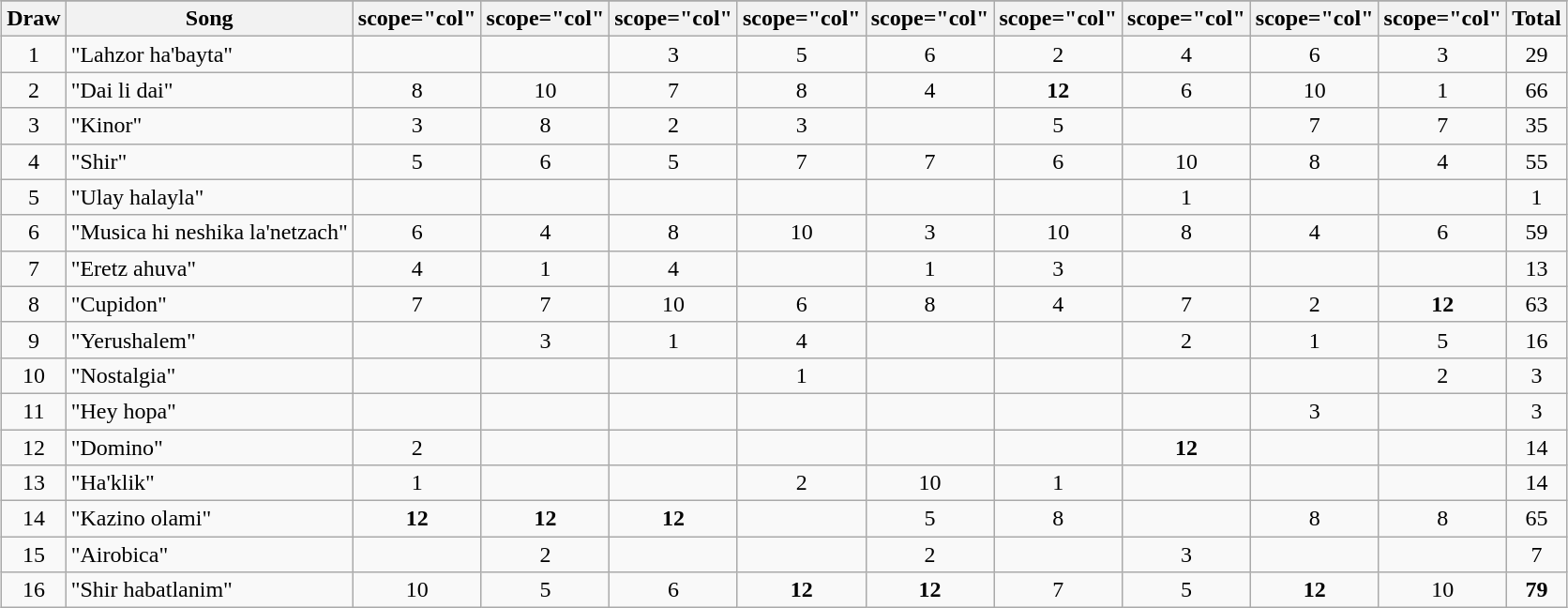<table class="wikitable plainrowheaders" style="margin: 1em auto 1em auto; text-align:center;">
<tr>
</tr>
<tr>
<th scope="col">Draw</th>
<th scope="col">Song</th>
<th>scope="col" </th>
<th>scope="col" </th>
<th>scope="col" </th>
<th>scope="col" </th>
<th>scope="col" </th>
<th>scope="col" </th>
<th>scope="col" </th>
<th>scope="col" </th>
<th>scope="col" </th>
<th scope="col">Total</th>
</tr>
<tr>
<td>1</td>
<td align="left">"Lahzor ha'bayta"</td>
<td></td>
<td></td>
<td>3</td>
<td>5</td>
<td>6</td>
<td>2</td>
<td>4</td>
<td>6</td>
<td>3</td>
<td>29</td>
</tr>
<tr>
<td>2</td>
<td align="left">"Dai li dai"</td>
<td>8</td>
<td>10</td>
<td>7</td>
<td>8</td>
<td>4</td>
<td><strong>12</strong></td>
<td>6</td>
<td>10</td>
<td>1</td>
<td>66</td>
</tr>
<tr>
<td>3</td>
<td align="left">"Kinor"</td>
<td>3</td>
<td>8</td>
<td>2</td>
<td>3</td>
<td></td>
<td>5</td>
<td></td>
<td>7</td>
<td>7</td>
<td>35</td>
</tr>
<tr>
<td>4</td>
<td align="left">"Shir"</td>
<td>5</td>
<td>6</td>
<td>5</td>
<td>7</td>
<td>7</td>
<td>6</td>
<td>10</td>
<td>8</td>
<td>4</td>
<td>55</td>
</tr>
<tr>
<td>5</td>
<td align="left">"Ulay halayla"</td>
<td></td>
<td></td>
<td></td>
<td></td>
<td></td>
<td></td>
<td>1</td>
<td></td>
<td></td>
<td>1</td>
</tr>
<tr>
<td>6</td>
<td align="left">"Musica hi neshika la'netzach"</td>
<td>6</td>
<td>4</td>
<td>8</td>
<td>10</td>
<td>3</td>
<td>10</td>
<td>8</td>
<td>4</td>
<td>6</td>
<td>59</td>
</tr>
<tr>
<td>7</td>
<td align="left">"Eretz ahuva"</td>
<td>4</td>
<td>1</td>
<td>4</td>
<td></td>
<td>1</td>
<td>3</td>
<td></td>
<td></td>
<td></td>
<td>13</td>
</tr>
<tr>
<td>8</td>
<td align="left">"Cupidon"</td>
<td>7</td>
<td>7</td>
<td>10</td>
<td>6</td>
<td>8</td>
<td>4</td>
<td>7</td>
<td>2</td>
<td><strong>12</strong></td>
<td>63</td>
</tr>
<tr>
<td>9</td>
<td align="left">"Yerushalem"</td>
<td></td>
<td>3</td>
<td>1</td>
<td>4</td>
<td></td>
<td></td>
<td>2</td>
<td>1</td>
<td>5</td>
<td>16</td>
</tr>
<tr>
<td>10</td>
<td align="left">"Nostalgia"</td>
<td></td>
<td></td>
<td></td>
<td>1</td>
<td></td>
<td></td>
<td></td>
<td></td>
<td>2</td>
<td>3</td>
</tr>
<tr>
<td>11</td>
<td align="left">"Hey hopa"</td>
<td></td>
<td></td>
<td></td>
<td></td>
<td></td>
<td></td>
<td></td>
<td>3</td>
<td></td>
<td>3</td>
</tr>
<tr>
<td>12</td>
<td align="left">"Domino"</td>
<td>2</td>
<td></td>
<td></td>
<td></td>
<td></td>
<td></td>
<td><strong>12</strong></td>
<td></td>
<td></td>
<td>14</td>
</tr>
<tr>
<td>13</td>
<td align="left">"Ha'klik"</td>
<td>1</td>
<td></td>
<td></td>
<td>2</td>
<td>10</td>
<td>1</td>
<td></td>
<td></td>
<td></td>
<td>14</td>
</tr>
<tr>
<td>14</td>
<td align="left">"Kazino olami"</td>
<td><strong>12</strong></td>
<td><strong>12</strong></td>
<td><strong>12</strong></td>
<td></td>
<td>5</td>
<td>8</td>
<td></td>
<td>8</td>
<td>8</td>
<td>65</td>
</tr>
<tr>
<td>15</td>
<td align="left">"Airobica"</td>
<td></td>
<td>2</td>
<td></td>
<td></td>
<td>2</td>
<td></td>
<td>3</td>
<td></td>
<td></td>
<td>7</td>
</tr>
<tr>
<td>16</td>
<td align="left">"Shir habatlanim"</td>
<td>10</td>
<td>5</td>
<td>6</td>
<td><strong>12</strong></td>
<td><strong>12</strong></td>
<td>7</td>
<td>5</td>
<td><strong>12</strong></td>
<td>10</td>
<td><strong>79</strong></td>
</tr>
</table>
